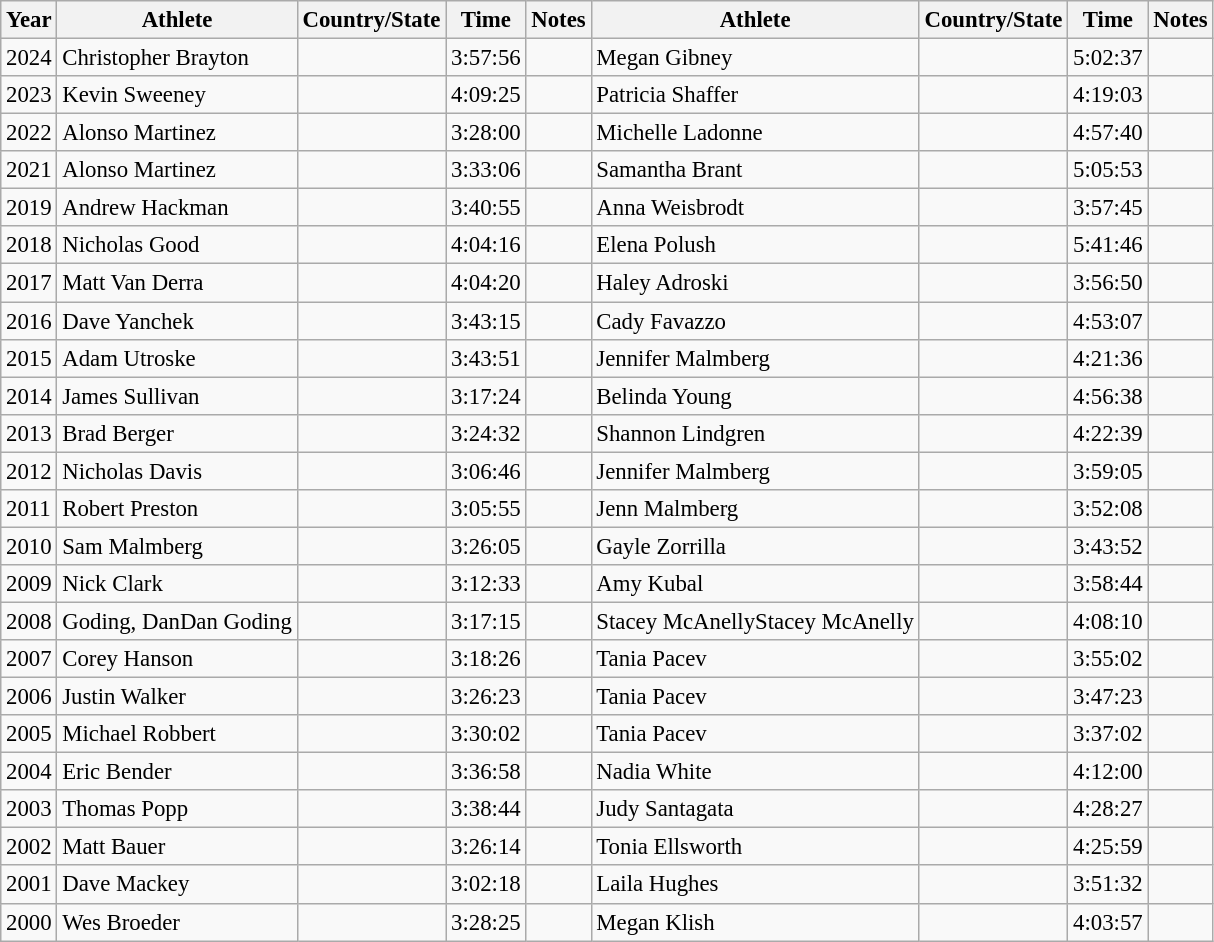<table class="wikitable sortable" style="font-size:95%;">
<tr>
<th>Year</th>
<th>Athlete</th>
<th>Country/State</th>
<th>Time</th>
<th>Notes</th>
<th>Athlete</th>
<th>Country/State</th>
<th>Time</th>
<th>Notes</th>
</tr>
<tr>
<td>2024</td>
<td>Christopher Brayton</td>
<td></td>
<td>3:57:56</td>
<td></td>
<td>Megan Gibney</td>
<td></td>
<td>5:02:37</td>
<td></td>
</tr>
<tr>
<td>2023</td>
<td>Kevin Sweeney</td>
<td></td>
<td>4:09:25</td>
<td></td>
<td>Patricia Shaffer</td>
<td></td>
<td>4:19:03</td>
<td></td>
</tr>
<tr>
<td>2022</td>
<td>Alonso Martinez</td>
<td></td>
<td>3:28:00</td>
<td></td>
<td>Michelle Ladonne</td>
<td></td>
<td>4:57:40</td>
<td></td>
</tr>
<tr>
<td>2021</td>
<td>Alonso Martinez</td>
<td></td>
<td>3:33:06</td>
<td></td>
<td>Samantha Brant</td>
<td></td>
<td>5:05:53</td>
<td></td>
</tr>
<tr>
<td>2019</td>
<td>Andrew Hackman</td>
<td><span></span></td>
<td>3:40:55</td>
<td></td>
<td>Anna Weisbrodt</td>
<td></td>
<td>3:57:45</td>
<td></td>
</tr>
<tr>
<td>2018</td>
<td>Nicholas Good</td>
<td></td>
<td>4:04:16</td>
<td></td>
<td>Elena Polush</td>
<td></td>
<td>5:41:46</td>
<td></td>
</tr>
<tr>
<td>2017</td>
<td>Matt Van Derra</td>
<td></td>
<td>4:04:20</td>
<td></td>
<td>Haley Adroski</td>
<td></td>
<td>3:56:50</td>
<td></td>
</tr>
<tr>
<td>2016</td>
<td>Dave Yanchek</td>
<td></td>
<td>3:43:15</td>
<td></td>
<td>Cady Favazzo</td>
<td></td>
<td>4:53:07</td>
<td></td>
</tr>
<tr>
<td>2015</td>
<td>Adam Utroske</td>
<td></td>
<td>3:43:51</td>
<td></td>
<td>Jennifer Malmberg</td>
<td></td>
<td>4:21:36</td>
<td></td>
</tr>
<tr>
<td>2014</td>
<td>James Sullivan</td>
<td></td>
<td>3:17:24</td>
<td></td>
<td>Belinda Young</td>
<td></td>
<td>4:56:38</td>
<td></td>
</tr>
<tr>
<td>2013</td>
<td>Brad Berger</td>
<td><span></span></td>
<td>3:24:32</td>
<td></td>
<td>Shannon Lindgren</td>
<td><span></span></td>
<td>4:22:39</td>
<td></td>
</tr>
<tr>
<td>2012</td>
<td>Nicholas Davis</td>
<td><span></span></td>
<td>3:06:46</td>
<td></td>
<td>Jennifer Malmberg</td>
<td><span></span></td>
<td>3:59:05</td>
<td></td>
</tr>
<tr>
<td>2011</td>
<td>Robert Preston</td>
<td></td>
<td>3:05:55</td>
<td></td>
<td>Jenn Malmberg</td>
<td><span></span></td>
<td>3:52:08</td>
<td></td>
</tr>
<tr>
<td>2010</td>
<td>Sam Malmberg</td>
<td><span></span></td>
<td>3:26:05</td>
<td></td>
<td>Gayle Zorrilla</td>
<td><span></span></td>
<td>3:43:52</td>
<td></td>
</tr>
<tr>
<td>2009</td>
<td>Nick Clark</td>
<td><span></span></td>
<td>3:12:33</td>
<td></td>
<td>Amy Kubal</td>
<td></td>
<td>3:58:44</td>
<td></td>
</tr>
<tr>
<td>2008</td>
<td><span>Goding, Dan</span>Dan Goding</td>
<td><span></span></td>
<td>3:17:15</td>
<td></td>
<td><span>Stacey McAnelly</span>Stacey McAnelly</td>
<td><span></span></td>
<td>4:08:10</td>
<td></td>
</tr>
<tr>
<td>2007</td>
<td>Corey Hanson</td>
<td><span></span></td>
<td>3:18:26</td>
<td></td>
<td>Tania Pacev</td>
<td><span></span></td>
<td>3:55:02</td>
<td></td>
</tr>
<tr>
<td>2006</td>
<td>Justin Walker</td>
<td><span></span></td>
<td>3:26:23</td>
<td></td>
<td>Tania Pacev</td>
<td><span></span></td>
<td>3:47:23</td>
<td></td>
</tr>
<tr>
<td>2005</td>
<td>Michael Robbert</td>
<td><span></span></td>
<td>3:30:02</td>
<td></td>
<td>Tania Pacev</td>
<td><span></span></td>
<td>3:37:02</td>
<td></td>
</tr>
<tr>
<td>2004</td>
<td>Eric Bender</td>
<td><span></span></td>
<td>3:36:58</td>
<td></td>
<td>Nadia White</td>
<td></td>
<td>4:12:00</td>
<td></td>
</tr>
<tr>
<td>2003</td>
<td>Thomas Popp</td>
<td></td>
<td>3:38:44</td>
<td></td>
<td>Judy Santagata</td>
<td></td>
<td>4:28:27</td>
<td></td>
</tr>
<tr>
<td>2002</td>
<td>Matt Bauer</td>
<td></td>
<td>3:26:14</td>
<td></td>
<td>Tonia Ellsworth</td>
<td></td>
<td>4:25:59</td>
<td></td>
</tr>
<tr>
<td>2001</td>
<td>Dave Mackey</td>
<td><span></span></td>
<td>3:02:18</td>
<td></td>
<td>Laila Hughes</td>
<td></td>
<td>3:51:32</td>
<td></td>
</tr>
<tr>
<td>2000</td>
<td>Wes Broeder</td>
<td><span></span></td>
<td>3:28:25</td>
<td></td>
<td>Megan Klish</td>
<td><span></span></td>
<td>4:03:57</td>
<td></td>
</tr>
</table>
